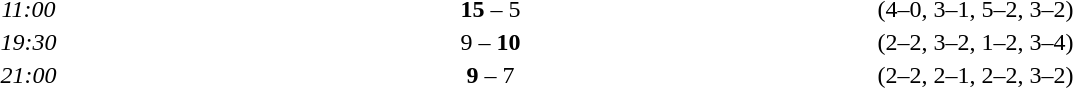<table style="text-align:center">
<tr>
<th width=100></th>
<th width=200></th>
<th width=100></th>
<th width=200></th>
</tr>
<tr>
<td><em>11:00</em></td>
<td align=right><strong></strong></td>
<td><strong>15</strong> – 5</td>
<td align=left></td>
<td>(4–0, 3–1, 5–2, 3–2)</td>
</tr>
<tr>
<td><em>19:30</em></td>
<td align=right></td>
<td>9 – <strong>10</strong></td>
<td align=left><strong></strong></td>
<td>(2–2, 3–2, 1–2, 3–4)</td>
</tr>
<tr>
<td><em>21:00</em></td>
<td align=right><strong></strong></td>
<td><strong>9</strong> – 7</td>
<td align=left></td>
<td>(2–2, 2–1, 2–2, 3–2)</td>
</tr>
</table>
